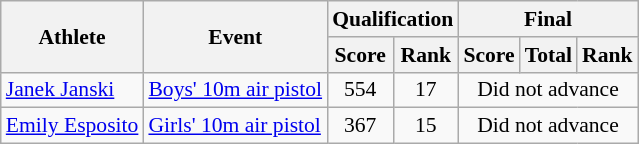<table class="wikitable" style="font-size:90%">
<tr>
<th rowspan="2">Athlete</th>
<th rowspan="2">Event</th>
<th colspan="2">Qualification</th>
<th colspan="3">Final</th>
</tr>
<tr>
<th>Score</th>
<th>Rank</th>
<th>Score</th>
<th>Total</th>
<th>Rank</th>
</tr>
<tr>
<td><a href='#'>Janek Janski</a></td>
<td><a href='#'>Boys' 10m air pistol</a></td>
<td align=center>554</td>
<td align=center>17</td>
<td colspan="3" style="text-align:center;">Did not advance</td>
</tr>
<tr>
<td><a href='#'>Emily Esposito</a></td>
<td><a href='#'>Girls' 10m air pistol</a></td>
<td align=center>367</td>
<td align=center>15</td>
<td colspan="3" style="text-align:center;">Did not advance</td>
</tr>
</table>
